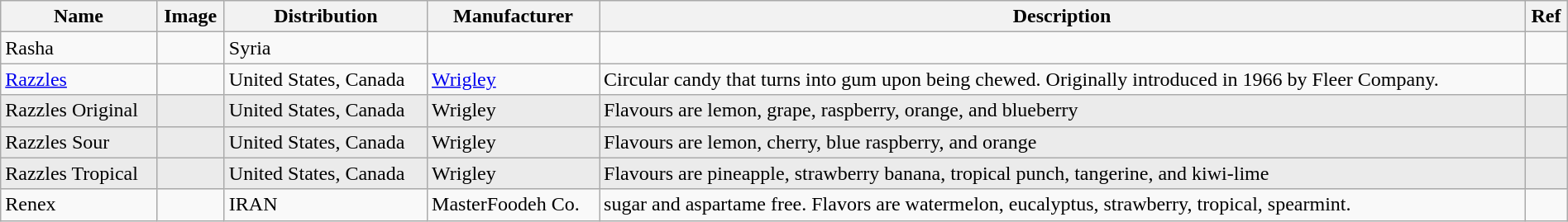<table class="wikitable sortable" style="width:100%">
<tr>
<th>Name</th>
<th class="unsortable">Image</th>
<th>Distribution</th>
<th>Manufacturer</th>
<th>Description</th>
<th>Ref</th>
</tr>
<tr>
<td>Rasha</td>
<td></td>
<td>Syria</td>
<td></td>
<td></td>
<td></td>
</tr>
<tr>
<td><a href='#'>Razzles</a></td>
<td></td>
<td>United States, Canada</td>
<td><a href='#'>Wrigley</a></td>
<td>Circular candy that turns into gum upon being chewed.  Originally introduced in 1966 by Fleer Company.</td>
<td></td>
</tr>
<tr>
<td bgcolor=#ebebeb> Razzles Original</td>
<td bgcolor=#ebebeb></td>
<td bgcolor=#ebebeb>United States, Canada</td>
<td bgcolor=#ebebeb>Wrigley</td>
<td bgcolor=#ebebeb>Flavours are lemon, grape, raspberry, orange, and blueberry</td>
<td bgcolor=#ebebeb></td>
</tr>
<tr>
<td bgcolor=#ebebeb> Razzles Sour</td>
<td bgcolor=#ebebeb></td>
<td bgcolor=#ebebeb>United States, Canada</td>
<td bgcolor=#ebebeb>Wrigley</td>
<td bgcolor=#ebebeb>Flavours are lemon, cherry, blue raspberry, and orange</td>
<td bgcolor=#ebebeb></td>
</tr>
<tr>
<td bgcolor=#ebebeb> Razzles Tropical</td>
<td bgcolor=#ebebeb></td>
<td bgcolor=#ebebeb>United States, Canada</td>
<td bgcolor=#ebebeb>Wrigley</td>
<td bgcolor=#ebebeb>Flavours are pineapple, strawberry banana, tropical punch, tangerine, and kiwi-lime</td>
<td bgcolor=#ebebeb></td>
</tr>
<tr>
<td>Renex</td>
<td></td>
<td>IRAN</td>
<td>MasterFoodeh Co.</td>
<td>sugar and aspartame free. Flavors are watermelon, eucalyptus, strawberry, tropical, spearmint.</td>
<td></td>
</tr>
</table>
